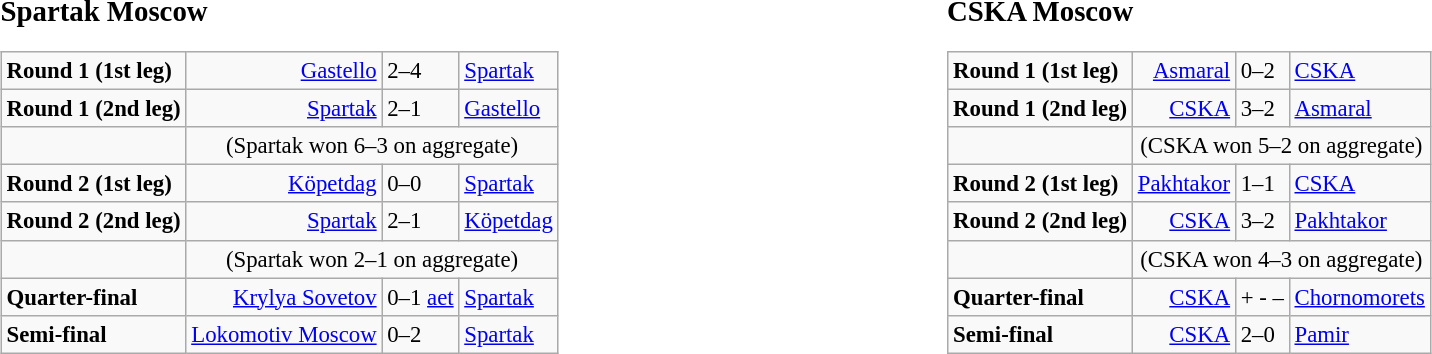<table width=100%>
<tr>
<td width=50% valign=top><br><big><strong>Spartak Moscow</strong></big><table class="wikitable" style="font-size: 95%;">
<tr>
<td><strong>Round 1 (1st leg)</strong></td>
<td align=right><a href='#'>Gastello</a></td>
<td>2–4</td>
<td><a href='#'>Spartak</a></td>
</tr>
<tr>
<td><strong>Round 1 (2nd leg)</strong></td>
<td align=right><a href='#'>Spartak</a></td>
<td>2–1</td>
<td><a href='#'>Gastello</a></td>
</tr>
<tr>
<td> </td>
<td colspan=4 align=center>(Spartak won 6–3 on aggregate)</td>
</tr>
<tr>
<td><strong>Round 2 (1st leg)</strong></td>
<td align=right><a href='#'>Köpetdag</a></td>
<td>0–0</td>
<td><a href='#'>Spartak</a></td>
</tr>
<tr>
<td><strong>Round 2 (2nd leg)</strong></td>
<td align=right><a href='#'>Spartak</a></td>
<td>2–1</td>
<td><a href='#'>Köpetdag</a></td>
</tr>
<tr>
<td> </td>
<td colspan=4 align=center>(Spartak won 2–1 on aggregate)</td>
</tr>
<tr>
<td><strong>Quarter-final</strong></td>
<td align=right><a href='#'>Krylya Sovetov</a></td>
<td>0–1 <a href='#'>aet</a></td>
<td><a href='#'>Spartak</a></td>
</tr>
<tr>
<td><strong>Semi-final</strong></td>
<td align=right><a href='#'>Lokomotiv Moscow</a></td>
<td>0–2</td>
<td><a href='#'>Spartak</a></td>
</tr>
</table>
</td>
<td width=50% valign=top><br><big><strong>CSKA Moscow</strong></big><table class="wikitable" style="font-size: 95%;">
<tr>
<td><strong>Round 1 (1st leg)</strong></td>
<td align=right><a href='#'>Asmaral</a></td>
<td>0–2</td>
<td><a href='#'>CSKA</a></td>
</tr>
<tr>
<td><strong>Round 1 (2nd leg)</strong></td>
<td align=right><a href='#'>CSKA</a></td>
<td>3–2</td>
<td><a href='#'>Asmaral</a></td>
</tr>
<tr>
<td> </td>
<td colspan=4 align=center>(CSKA won 5–2 on aggregate)</td>
</tr>
<tr>
<td><strong>Round 2 (1st leg)</strong></td>
<td align=right><a href='#'>Pakhtakor</a></td>
<td>1–1</td>
<td><a href='#'>CSKA</a></td>
</tr>
<tr>
<td><strong>Round 2 (2nd leg)</strong></td>
<td align=right><a href='#'>CSKA</a></td>
<td>3–2</td>
<td><a href='#'>Pakhtakor</a></td>
</tr>
<tr>
<td> </td>
<td colspan=4 align=center>(CSKA won 4–3 on aggregate)</td>
</tr>
<tr>
<td><strong>Quarter-final</strong></td>
<td align=right><a href='#'>CSKA</a></td>
<td>+ - –</td>
<td><a href='#'>Chornomorets</a></td>
</tr>
<tr>
<td><strong>Semi-final</strong></td>
<td align=right><a href='#'>CSKA</a></td>
<td>2–0</td>
<td><a href='#'>Pamir</a></td>
</tr>
</table>
</td>
</tr>
</table>
